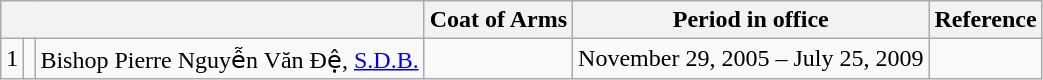<table class="wikitable">
<tr>
<th colspan="3"></th>
<th>Coat of Arms</th>
<th>Period in office</th>
<th>Reference</th>
</tr>
<tr>
<td>1</td>
<td></td>
<td>Bishop Pierre Nguyễn Văn Đệ, <a href='#'>S.D.B.</a></td>
<td></td>
<td>November 29, 2005 – July 25, 2009</td>
<td></td>
</tr>
</table>
